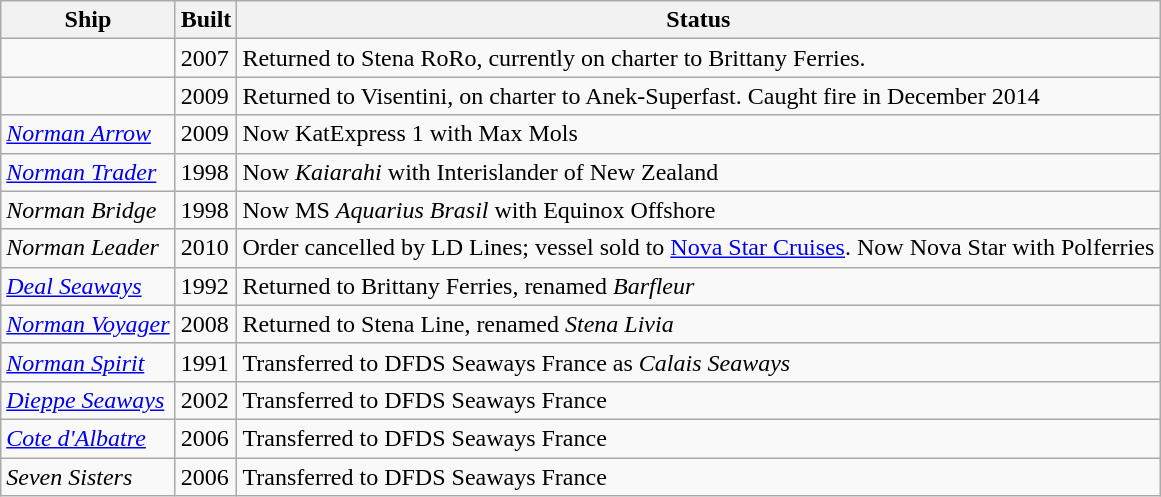<table class="wikitable">
<tr>
<th>Ship</th>
<th>Built</th>
<th>Status</th>
</tr>
<tr>
<td></td>
<td>2007</td>
<td>Returned to Stena RoRo, currently on charter to Brittany Ferries.</td>
</tr>
<tr>
<td></td>
<td>2009</td>
<td>Returned to Visentini, on charter to Anek-Superfast. Caught fire in December 2014</td>
</tr>
<tr>
<td><em><a href='#'>Norman Arrow</a></em></td>
<td>2009</td>
<td>Now KatExpress 1 with Max Mols</td>
</tr>
<tr>
<td><em><a href='#'>Norman Trader</a></em></td>
<td>1998</td>
<td>Now <em>Kaiarahi</em> with Interislander of New Zealand</td>
</tr>
<tr>
<td><em>Norman Bridge</em></td>
<td>1998</td>
<td>Now MS <em>Aquarius Brasil</em>  with Equinox Offshore</td>
</tr>
<tr>
<td><em>Norman Leader</em></td>
<td>2010</td>
<td>Order cancelled by LD Lines; vessel sold to <a href='#'>Nova Star Cruises</a>. Now Nova Star with Polferries</td>
</tr>
<tr>
<td><em><a href='#'>Deal Seaways</a></em></td>
<td>1992</td>
<td>Returned to Brittany Ferries, renamed <em>Barfleur</em></td>
</tr>
<tr>
<td><em><a href='#'>Norman Voyager</a></em></td>
<td>2008</td>
<td>Returned to Stena Line, renamed <em>Stena Livia</em></td>
</tr>
<tr>
<td><em><a href='#'>Norman Spirit</a></em></td>
<td>1991</td>
<td>Transferred to DFDS Seaways France as <em>Calais Seaways</em></td>
</tr>
<tr>
<td><em><a href='#'>Dieppe Seaways</a></em></td>
<td>2002</td>
<td>Transferred to DFDS Seaways France</td>
</tr>
<tr>
<td><em><a href='#'>Cote d'Albatre</a></em></td>
<td>2006</td>
<td>Transferred to DFDS Seaways France</td>
</tr>
<tr>
<td><em>Seven Sisters</em></td>
<td>2006</td>
<td>Transferred to DFDS Seaways France</td>
</tr>
</table>
